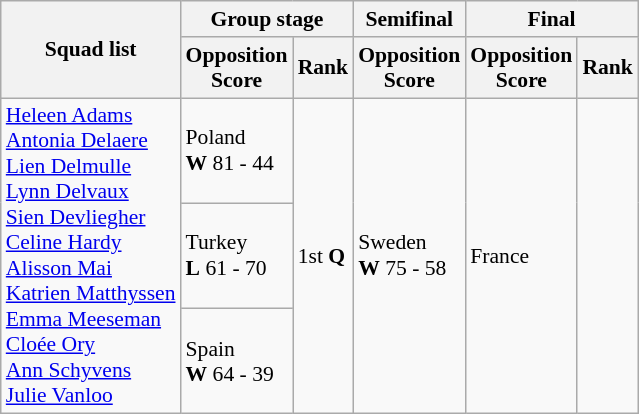<table class=wikitable style="font-size:90%">
<tr>
<th rowspan="2">Squad list</th>
<th colspan="2">Group stage</th>
<th>Semifinal</th>
<th colspan="2">Final</th>
</tr>
<tr>
<th>Opposition<br>Score</th>
<th>Rank</th>
<th>Opposition<br>Score</th>
<th>Opposition<br>Score</th>
<th>Rank</th>
</tr>
<tr>
<td rowspan="3"><a href='#'>Heleen Adams</a><br><a href='#'>Antonia Delaere</a><br><a href='#'>Lien Delmulle</a><br><a href='#'>Lynn Delvaux</a><br><a href='#'>Sien Devliegher</a><br><a href='#'>Celine Hardy</a><br><a href='#'>Alisson Mai</a><br><a href='#'>Katrien Matthyssen</a><br><a href='#'>Emma Meeseman</a><br><a href='#'>Cloée Ory</a><br><a href='#'>Ann Schyvens</a><br><a href='#'>Julie Vanloo</a></td>
<td> Poland<br> <strong>W</strong> 81 - 44</td>
<td rowspan="3">1st <strong>Q</strong></td>
<td rowspan="3"> Sweden<br> <strong>W</strong> 75 - 58</td>
<td rowspan="3"> France<br></td>
<td rowspan="3"></td>
</tr>
<tr>
<td> Turkey<br> <strong>L</strong> 61 - 70</td>
</tr>
<tr>
<td> Spain<br> <strong>W</strong> 64 - 39</td>
</tr>
</table>
